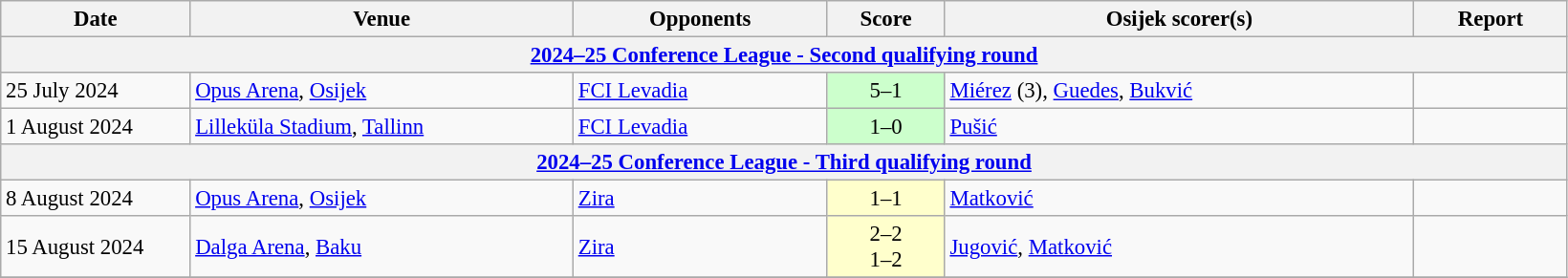<table class="wikitable" style="font-size:95%;">
<tr>
<th width=125>Date</th>
<th width=260>Venue</th>
<th width=170>Opponents</th>
<th width= 75>Score</th>
<th width=320>Osijek scorer(s)</th>
<th width=100>Report</th>
</tr>
<tr>
<th colspan=7><a href='#'>2024–25 Conference League - Second qualifying round</a></th>
</tr>
<tr>
<td>25 July 2024</td>
<td><a href='#'>Opus Arena</a>, <a href='#'>Osijek</a></td>
<td> <a href='#'>FCI Levadia</a></td>
<td align=center bgcolor=#CCFFCC>5–1</td>
<td><a href='#'>Miérez</a> (3), <a href='#'>Guedes</a>, <a href='#'>Bukvić</a></td>
<td></td>
</tr>
<tr>
<td>1 August 2024</td>
<td><a href='#'>Lilleküla Stadium</a>, <a href='#'>Tallinn</a></td>
<td> <a href='#'>FCI Levadia</a></td>
<td align=center bgcolor=#CCFFCC>1–0</td>
<td><a href='#'>Pušić</a></td>
<td></td>
</tr>
<tr>
<th colspan=7><a href='#'>2024–25 Conference League - Third qualifying round</a></th>
</tr>
<tr>
<td>8 August 2024</td>
<td><a href='#'>Opus Arena</a>, <a href='#'>Osijek</a></td>
<td> <a href='#'>Zira</a></td>
<td align=center bgcolor=#FFFFCC>1–1</td>
<td><a href='#'>Matković</a></td>
<td></td>
</tr>
<tr>
<td>15 August 2024</td>
<td><a href='#'>Dalga Arena</a>, <a href='#'>Baku</a></td>
<td> <a href='#'>Zira</a></td>
<td align=center bgcolor=#FFFFCC>2–2  <br>1–2 </td>
<td><a href='#'>Jugović</a>, <a href='#'>Matković</a></td>
<td></td>
</tr>
<tr>
</tr>
</table>
